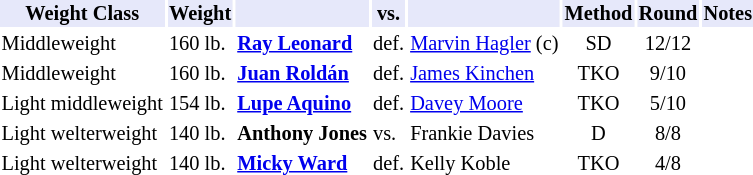<table class="toccolours" style="font-size: 85%;">
<tr>
<th style="background:#e6e8fa; color:#000; text-align:center;">Weight Class</th>
<th style="background:#e6e8fa; color:#000; text-align:center;">Weight</th>
<th style="background:#e6e8fa; color:#000; text-align:center;"></th>
<th style="background:#e6e8fa; color:#000; text-align:center;">vs.</th>
<th style="background:#e6e8fa; color:#000; text-align:center;"></th>
<th style="background:#e6e8fa; color:#000; text-align:center;">Method</th>
<th style="background:#e6e8fa; color:#000; text-align:center;">Round</th>
<th style="background:#e6e8fa; color:#000; text-align:center;">Notes</th>
</tr>
<tr>
<td>Middleweight</td>
<td>160 lb.</td>
<td><strong><a href='#'>Ray Leonard</a></strong></td>
<td>def.</td>
<td><a href='#'>Marvin Hagler</a> (c)</td>
<td align=center>SD</td>
<td align=center>12/12</td>
<td></td>
</tr>
<tr>
<td>Middleweight</td>
<td>160 lb.</td>
<td><strong><a href='#'>Juan Roldán</a></strong></td>
<td>def.</td>
<td><a href='#'>James Kinchen</a></td>
<td align=center>TKO</td>
<td align=center>9/10</td>
</tr>
<tr>
<td>Light middleweight</td>
<td>154 lb.</td>
<td><strong><a href='#'>Lupe Aquino</a></strong></td>
<td>def.</td>
<td><a href='#'>Davey Moore</a></td>
<td align=center>TKO</td>
<td align=center>5/10</td>
</tr>
<tr>
<td>Light welterweight</td>
<td>140 lb.</td>
<td><strong>Anthony Jones</strong></td>
<td>vs.</td>
<td>Frankie Davies</td>
<td align=center>D</td>
<td align=center>8/8</td>
</tr>
<tr>
<td>Light welterweight</td>
<td>140 lb.</td>
<td><strong><a href='#'>Micky Ward</a></strong></td>
<td>def.</td>
<td>Kelly Koble</td>
<td align=center>TKO</td>
<td align=center>4/8</td>
</tr>
</table>
